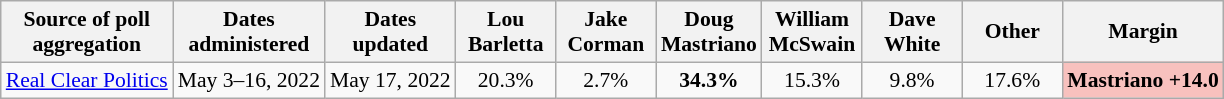<table class="wikitable sortable" style="text-align:center;font-size:90%;line-height:17px">
<tr>
<th>Source of poll<br>aggregation</th>
<th>Dates<br>administered</th>
<th>Dates<br>updated</th>
<th style="width:60px;">Lou<br>Barletta</th>
<th style="width:60px;">Jake<br>Corman</th>
<th style="width:60px;">Doug<br>Mastriano</th>
<th style="width:60px;">William<br>McSwain</th>
<th style="width:60px;">Dave<br>White</th>
<th style="width:60px;">Other<br></th>
<th>Margin</th>
</tr>
<tr>
<td><a href='#'>Real Clear Politics</a></td>
<td>May 3–16, 2022</td>
<td>May 17, 2022</td>
<td>20.3%</td>
<td>2.7%</td>
<td><strong>34.3%</strong></td>
<td>15.3%</td>
<td>9.8%</td>
<td>17.6%</td>
<td style="background: rgb(248, 193, 190);"><strong>Mastriano +14.0</strong></td>
</tr>
</table>
